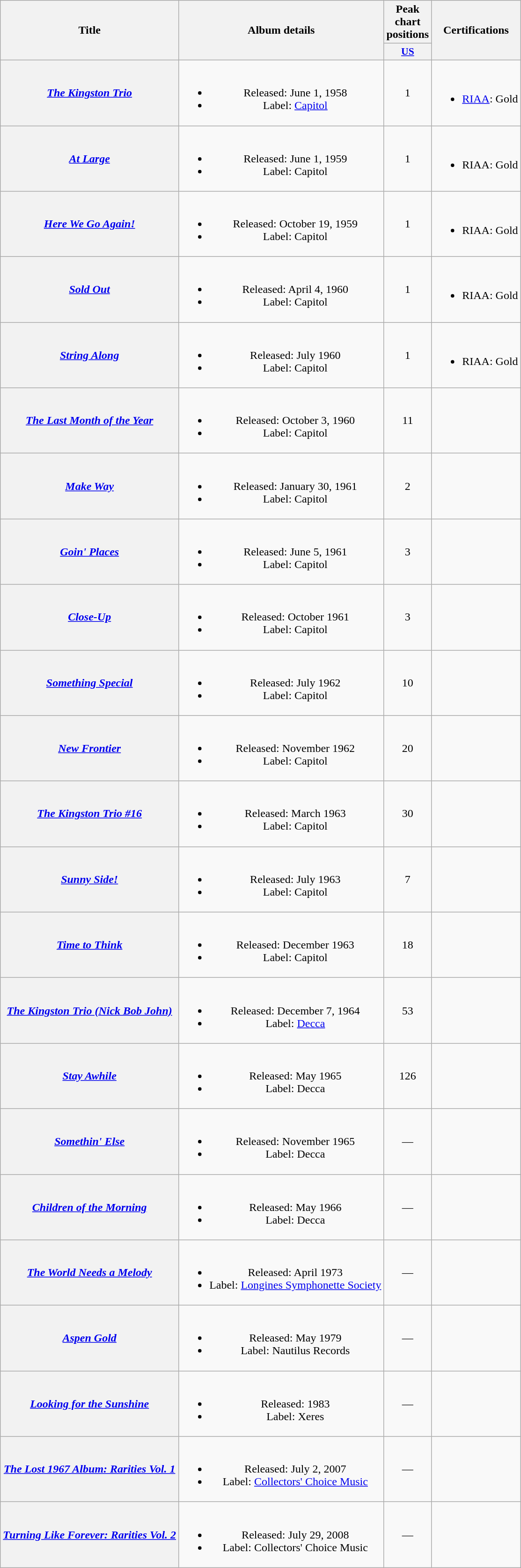<table class="wikitable plainrowheaders" style="text-align:center;">
<tr>
<th rowspan="2" scope="col">Title</th>
<th rowspan="2" scope="col">Album details</th>
<th>Peak chart positions</th>
<th rowspan="2">Certifications</th>
</tr>
<tr>
<th scope="col" style="width:2.5em;font-size:90%;"><a href='#'>US</a><br></th>
</tr>
<tr>
<th scope="row"><em><a href='#'>The Kingston Trio</a></em></th>
<td><br><ul><li>Released: June 1, 1958</li><li>Label: <a href='#'>Capitol</a></li></ul></td>
<td>1</td>
<td><br><ul><li><a href='#'>RIAA</a>: Gold</li></ul></td>
</tr>
<tr>
<th scope="row"><em><a href='#'>At Large</a></em></th>
<td><br><ul><li>Released: June 1, 1959</li><li>Label: Capitol</li></ul></td>
<td>1</td>
<td><br><ul><li>RIAA: Gold</li></ul></td>
</tr>
<tr>
<th scope="row"><em><a href='#'>Here We Go Again!</a></em></th>
<td><br><ul><li>Released: October 19, 1959</li><li>Label: Capitol</li></ul></td>
<td>1</td>
<td><br><ul><li>RIAA: Gold</li></ul></td>
</tr>
<tr>
<th scope="row"><em><a href='#'>Sold Out</a></em></th>
<td><br><ul><li>Released: April 4, 1960</li><li>Label: Capitol</li></ul></td>
<td>1</td>
<td><br><ul><li>RIAA: Gold</li></ul></td>
</tr>
<tr>
<th scope="row"><em><a href='#'>String Along</a></em></th>
<td><br><ul><li>Released: July 1960</li><li>Label: Capitol</li></ul></td>
<td>1</td>
<td><br><ul><li>RIAA: Gold</li></ul></td>
</tr>
<tr>
<th scope="row"><em><a href='#'>The Last Month of the Year</a></em></th>
<td><br><ul><li>Released: October 3, 1960</li><li>Label: Capitol</li></ul></td>
<td>11</td>
<td></td>
</tr>
<tr>
<th scope="row"><em><a href='#'>Make Way</a></em></th>
<td><br><ul><li>Released: January 30, 1961</li><li>Label: Capitol</li></ul></td>
<td>2</td>
<td></td>
</tr>
<tr>
<th scope="row"><em><a href='#'>Goin' Places</a></em></th>
<td><br><ul><li>Released: June 5, 1961</li><li>Label: Capitol</li></ul></td>
<td>3</td>
<td></td>
</tr>
<tr>
<th scope="row"><em><a href='#'>Close-Up</a></em></th>
<td><br><ul><li>Released: October 1961</li><li>Label: Capitol</li></ul></td>
<td>3</td>
<td></td>
</tr>
<tr>
<th scope="row"><em><a href='#'>Something Special</a></em></th>
<td><br><ul><li>Released: July 1962</li><li>Label: Capitol</li></ul></td>
<td>10</td>
<td></td>
</tr>
<tr>
<th scope="row"><em><a href='#'>New Frontier</a></em></th>
<td><br><ul><li>Released: November 1962</li><li>Label: Capitol</li></ul></td>
<td>20</td>
<td></td>
</tr>
<tr>
<th scope="row"><em><a href='#'>The Kingston Trio #16</a></em></th>
<td><br><ul><li>Released: March 1963</li><li>Label: Capitol</li></ul></td>
<td>30</td>
<td></td>
</tr>
<tr>
<th scope="row"><em><a href='#'>Sunny Side!</a></em></th>
<td><br><ul><li>Released: July 1963</li><li>Label: Capitol</li></ul></td>
<td>7</td>
<td></td>
</tr>
<tr>
<th scope="row"><em><a href='#'>Time to Think</a></em></th>
<td><br><ul><li>Released: December 1963</li><li>Label: Capitol</li></ul></td>
<td>18</td>
<td></td>
</tr>
<tr>
<th scope="row"><em><a href='#'>The Kingston Trio (Nick Bob John)</a></em></th>
<td><br><ul><li>Released: December 7, 1964</li><li>Label: <a href='#'>Decca</a></li></ul></td>
<td>53</td>
<td></td>
</tr>
<tr>
<th scope="row"><em><a href='#'>Stay Awhile</a></em></th>
<td><br><ul><li>Released: May 1965</li><li>Label: Decca</li></ul></td>
<td>126</td>
<td></td>
</tr>
<tr>
<th scope="row"><em><a href='#'>Somethin' Else</a></em></th>
<td><br><ul><li>Released: November 1965</li><li>Label: Decca</li></ul></td>
<td>—</td>
<td></td>
</tr>
<tr>
<th scope="row"><em><a href='#'>Children of the Morning</a></em></th>
<td><br><ul><li>Released: May 1966</li><li>Label: Decca</li></ul></td>
<td>—</td>
<td></td>
</tr>
<tr>
<th scope="row"><em><a href='#'>The World Needs a Melody</a></em><br></th>
<td><br><ul><li>Released: April 1973</li><li>Label: <a href='#'>Longines Symphonette Society</a></li></ul></td>
<td>—</td>
<td></td>
</tr>
<tr>
<th scope="row"><em><a href='#'>Aspen Gold</a></em></th>
<td><br><ul><li>Released: May 1979</li><li>Label: Nautilus Records</li></ul></td>
<td>—</td>
<td></td>
</tr>
<tr>
<th scope="row"><em><a href='#'>Looking for the Sunshine</a></em></th>
<td><br><ul><li>Released: 1983</li><li>Label: Xeres</li></ul></td>
<td>—</td>
<td></td>
</tr>
<tr>
<th scope="row"><em><a href='#'>The Lost 1967 Album: Rarities Vol. 1</a></em></th>
<td><br><ul><li>Released: July 2, 2007</li><li>Label: <a href='#'>Collectors' Choice Music</a></li></ul></td>
<td>—</td>
<td></td>
</tr>
<tr>
<th scope="row"><em><a href='#'>Turning Like Forever: Rarities Vol. 2</a></em></th>
<td><br><ul><li>Released: July 29, 2008</li><li>Label: Collectors' Choice Music</li></ul></td>
<td>—</td>
<td></td>
</tr>
</table>
